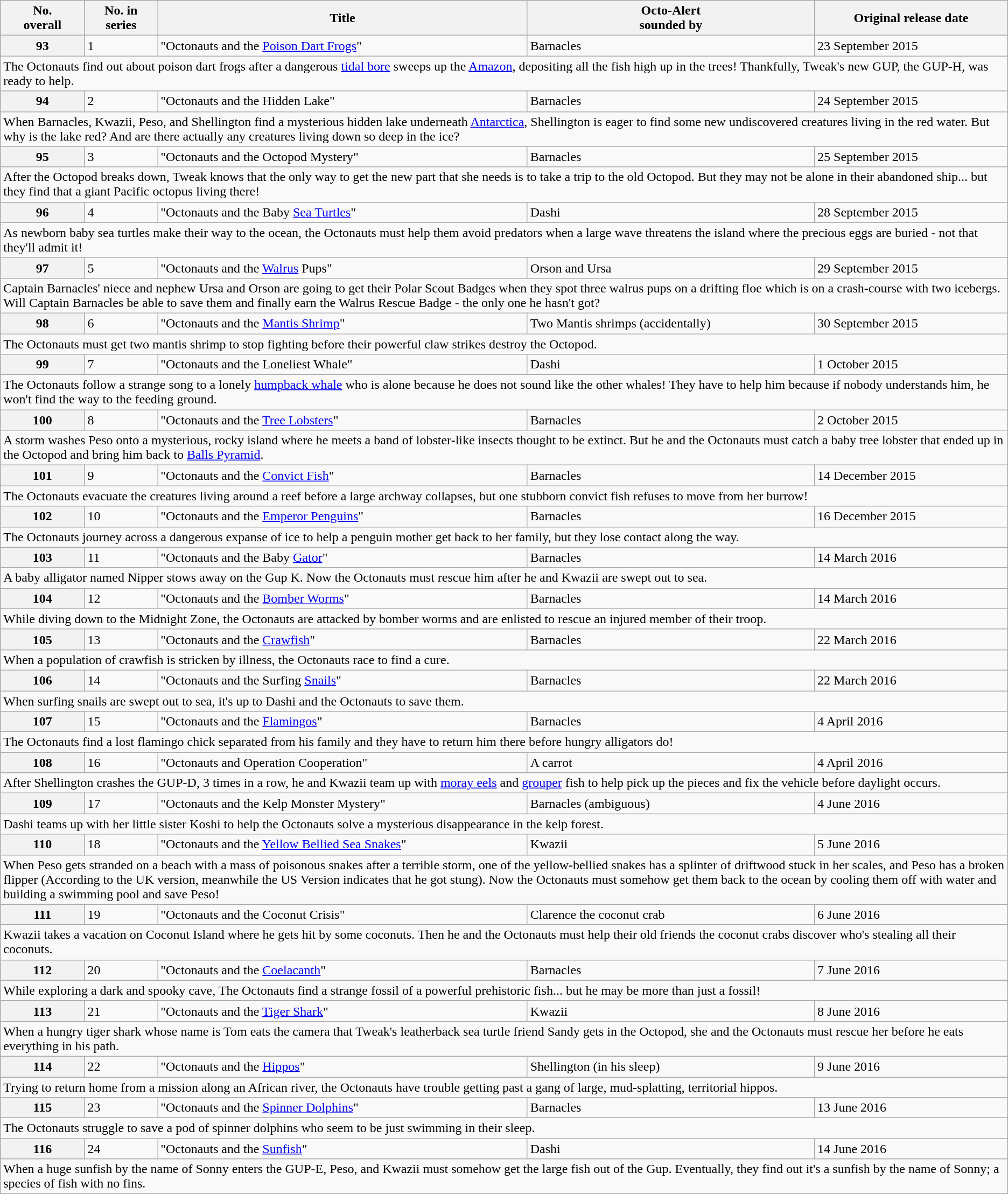<table class="wikitable">
<tr>
<th><abbr>No.</abbr><br>overall</th>
<th><abbr>No.</abbr> in<br>series</th>
<th>Title</th>
<th>Octo-Alert<br>sounded by</th>
<th>Original release date</th>
</tr>
<tr>
<th rowspan="1">93</th>
<td>1</td>
<td rowspan="1">"Octonauts and the <a href='#'>Poison Dart Frogs</a>"</td>
<td>Barnacles</td>
<td>23 September 2015</td>
</tr>
<tr>
<td colspan="6">The Octonauts find out about poison dart frogs after a dangerous <a href='#'>tidal bore</a> sweeps up the <a href='#'>Amazon</a>, depositing all the fish high up in the trees! Thankfully, Tweak's new GUP, the GUP-H, was ready to help.</td>
</tr>
<tr>
<th rowspan="1">94</th>
<td>2</td>
<td rowspan="1">"Octonauts and the Hidden Lake"</td>
<td>Barnacles</td>
<td>24 September 2015</td>
</tr>
<tr>
<td colspan="6">When Barnacles, Kwazii, Peso, and Shellington find a mysterious hidden lake underneath <a href='#'>Antarctica</a>, Shellington is eager to find some new undiscovered creatures living in the red water. But why is the lake red? And are there actually any creatures living down so deep in the ice?</td>
</tr>
<tr>
<th rowspan="1">95</th>
<td>3</td>
<td rowspan="1">"Octonauts and the Octopod Mystery"</td>
<td>Barnacles</td>
<td>25 September 2015</td>
</tr>
<tr>
<td colspan="6">After the Octopod breaks down, Tweak knows that the only way to get the new part that she needs is to take a trip to the old Octopod. But they may not be alone in their abandoned ship... but they find that a giant Pacific octopus living there!</td>
</tr>
<tr>
<th rowspan="1">96</th>
<td>4</td>
<td rowspan="1">"Octonauts and the Baby <a href='#'>Sea Turtles</a>"</td>
<td>Dashi</td>
<td>28 September 2015</td>
</tr>
<tr>
<td colspan="6">As newborn baby sea turtles make their way to the ocean, the Octonauts must help them avoid predators when a large wave threatens the island where the precious eggs are buried - not that they'll admit it!</td>
</tr>
<tr>
<th rowspan="1">97</th>
<td>5</td>
<td rowspan="1">"Octonauts and the <a href='#'>Walrus</a> Pups"</td>
<td>Orson and Ursa</td>
<td>29 September 2015</td>
</tr>
<tr>
<td colspan="6">Captain Barnacles' niece and nephew Ursa and Orson are going to get their Polar Scout Badges when they spot three walrus pups on a drifting floe which is on a crash-course with two icebergs. Will Captain Barnacles be able to save them and finally earn the Walrus Rescue Badge - the only one he hasn't got?</td>
</tr>
<tr>
<th rowspan="1">98</th>
<td>6</td>
<td rowspan="1">"Octonauts and the <a href='#'>Mantis Shrimp</a>"</td>
<td>Two Mantis shrimps (accidentally)</td>
<td>30 September 2015</td>
</tr>
<tr>
<td colspan="6">The Octonauts must get two mantis shrimp to stop fighting before their powerful claw strikes destroy the Octopod.</td>
</tr>
<tr>
<th rowspan="1">99</th>
<td>7</td>
<td rowspan="1">"Octonauts and the Loneliest Whale"</td>
<td>Dashi</td>
<td>1 October 2015</td>
</tr>
<tr>
<td colspan="6">The Octonauts follow a strange song to a lonely <a href='#'>humpback whale</a> who is alone because he does not sound like the other whales! They have to help him because if nobody understands him, he won't find the way to the feeding ground.</td>
</tr>
<tr>
<th rowspan="1">100</th>
<td>8</td>
<td rowspan="1">"Octonauts and the <a href='#'>Tree Lobsters</a>"</td>
<td>Barnacles</td>
<td>2 October 2015</td>
</tr>
<tr>
<td colspan="6">A storm washes Peso onto a mysterious, rocky island where he meets a band of lobster-like insects thought to be extinct. But he and the Octonauts must catch a baby tree lobster that ended up in the Octopod and bring him back to <a href='#'>Balls Pyramid</a>.</td>
</tr>
<tr>
<th rowspan="1">101</th>
<td>9</td>
<td rowspan="1">"Octonauts and the <a href='#'>Convict Fish</a>"</td>
<td>Barnacles</td>
<td>14 December 2015</td>
</tr>
<tr>
<td colspan="6">The Octonauts evacuate the creatures living around a reef before a large archway collapses, but one stubborn convict fish refuses to move from her burrow!</td>
</tr>
<tr>
<th rowspan="1">102</th>
<td>10</td>
<td rowspan="1">"Octonauts and the <a href='#'>Emperor Penguins</a>"</td>
<td>Barnacles</td>
<td>16 December 2015</td>
</tr>
<tr>
<td colspan="6">The Octonauts journey across a dangerous expanse of ice to help a penguin mother get back to her family, but they lose contact along the way.</td>
</tr>
<tr>
<th rowspan="1">103</th>
<td>11</td>
<td rowspan="1">"Octonauts and the Baby <a href='#'>Gator</a>"</td>
<td>Barnacles</td>
<td>14 March 2016</td>
</tr>
<tr>
<td colspan="6">A baby alligator named Nipper stows away on the Gup K. Now the Octonauts must rescue him after he and Kwazii are swept out to sea.</td>
</tr>
<tr>
<th rowspan="1">104</th>
<td>12</td>
<td rowspan="1">"Octonauts and the <a href='#'>Bomber Worms</a>"</td>
<td>Barnacles</td>
<td>14 March 2016</td>
</tr>
<tr>
<td colspan="6">While diving down to the Midnight Zone, the Octonauts are attacked by bomber worms and are enlisted to rescue an injured member of their troop.</td>
</tr>
<tr>
<th rowspan="1">105</th>
<td>13</td>
<td rowspan="1">"Octonauts and the <a href='#'>Crawfish</a>"</td>
<td>Barnacles</td>
<td>22 March 2016</td>
</tr>
<tr>
<td colspan="6">When a population of crawfish is stricken by illness, the Octonauts race to find a cure.</td>
</tr>
<tr>
<th rowspan="1">106</th>
<td>14</td>
<td rowspan="1">"Octonauts and the Surfing <a href='#'>Snails</a>"</td>
<td>Barnacles</td>
<td>22 March 2016</td>
</tr>
<tr>
<td colspan="6">When surfing snails are swept out to sea, it's up to Dashi and the Octonauts to save them.</td>
</tr>
<tr>
<th rowspan="1">107</th>
<td>15</td>
<td rowspan="1">"Octonauts and the <a href='#'>Flamingos</a>"</td>
<td>Barnacles</td>
<td>4 April 2016</td>
</tr>
<tr>
<td colspan="6">The Octonauts find a lost flamingo chick separated from his family and they have to return him there before hungry alligators do!</td>
</tr>
<tr>
<th rowspan="1">108</th>
<td>16</td>
<td rowspan="1">"Octonauts and Operation Cooperation"</td>
<td>A carrot</td>
<td>4 April 2016</td>
</tr>
<tr>
<td colspan="6">After Shellington crashes the GUP-D, 3 times in a row, he and Kwazii team up with <a href='#'>moray eels</a> and <a href='#'>grouper</a> fish to help pick up the pieces and fix the vehicle before daylight occurs.</td>
</tr>
<tr>
<th rowspan="1">109</th>
<td>17</td>
<td rowspan="1">"Octonauts and the Kelp Monster Mystery"</td>
<td>Barnacles (ambiguous)</td>
<td>4 June 2016</td>
</tr>
<tr>
<td colspan="6">Dashi teams up with her little sister Koshi to help the Octonauts solve a mysterious disappearance in the kelp forest.</td>
</tr>
<tr>
<th rowspan="1">110</th>
<td>18</td>
<td rowspan="1">"Octonauts and the <a href='#'>Yellow Bellied Sea Snakes</a>"</td>
<td>Kwazii</td>
<td>5 June 2016</td>
</tr>
<tr>
<td colspan="6">When Peso gets stranded on a beach with a mass of poisonous snakes after a terrible storm, one of the yellow-bellied snakes has a splinter of driftwood stuck in her scales, and Peso has a broken flipper (According to the UK version, meanwhile the US Version indicates that he got stung). Now the Octonauts must somehow get them back to the ocean by cooling them off with water and building a swimming pool and save Peso!</td>
</tr>
<tr>
<th rowspan="1">111</th>
<td>19</td>
<td rowspan="1">"Octonauts and the Coconut Crisis"</td>
<td>Clarence the coconut crab</td>
<td>6 June 2016</td>
</tr>
<tr>
<td colspan="6">Kwazii takes a vacation on Coconut Island where he gets hit by some coconuts. Then he and the Octonauts must help their old friends the coconut crabs discover who's stealing all their coconuts.</td>
</tr>
<tr>
<th rowspan="1">112</th>
<td>20</td>
<td rowspan="1">"Octonauts and the <a href='#'>Coelacanth</a>"</td>
<td>Barnacles</td>
<td>7 June 2016</td>
</tr>
<tr>
<td colspan="6">While exploring a dark and spooky cave, The Octonauts find a strange fossil of a powerful prehistoric fish... but he may be more than just a fossil!</td>
</tr>
<tr>
<th rowspan="1">113</th>
<td>21</td>
<td rowspan="1">"Octonauts and the <a href='#'>Tiger Shark</a>"</td>
<td>Kwazii</td>
<td>8 June 2016</td>
</tr>
<tr>
<td colspan="6">When a hungry tiger shark whose name is Tom eats the camera that Tweak's leatherback sea turtle friend Sandy gets in the Octopod, she and the Octonauts must rescue her before he eats everything in his path.</td>
</tr>
<tr>
<th rowspan="1">114</th>
<td>22</td>
<td rowspan="1">"Octonauts and the <a href='#'>Hippos</a>"</td>
<td>Shellington (in his sleep)</td>
<td>9 June 2016</td>
</tr>
<tr>
<td colspan="6">Trying to return home from a mission along an African river, the Octonauts have trouble getting past a gang of large, mud-splatting, territorial hippos.</td>
</tr>
<tr>
<th rowspan="1">115</th>
<td>23</td>
<td rowspan="1">"Octonauts and the <a href='#'>Spinner Dolphins</a>"</td>
<td>Barnacles</td>
<td>13 June 2016</td>
</tr>
<tr>
<td colspan="6">The Octonauts struggle to save a pod of spinner dolphins who seem to be just swimming in their sleep.</td>
</tr>
<tr>
<th rowspan="1">116</th>
<td>24</td>
<td rowspan="1">"Octonauts and the <a href='#'>Sunfish</a>"</td>
<td>Dashi</td>
<td>14 June 2016</td>
</tr>
<tr>
<td colspan="6">When a huge sunfish by the name of Sonny enters the GUP-E, Peso, and Kwazii must somehow get the large fish out of the Gup. Eventually, they find out it's a sunfish by the name of Sonny; a species of fish with no fins.</td>
</tr>
</table>
